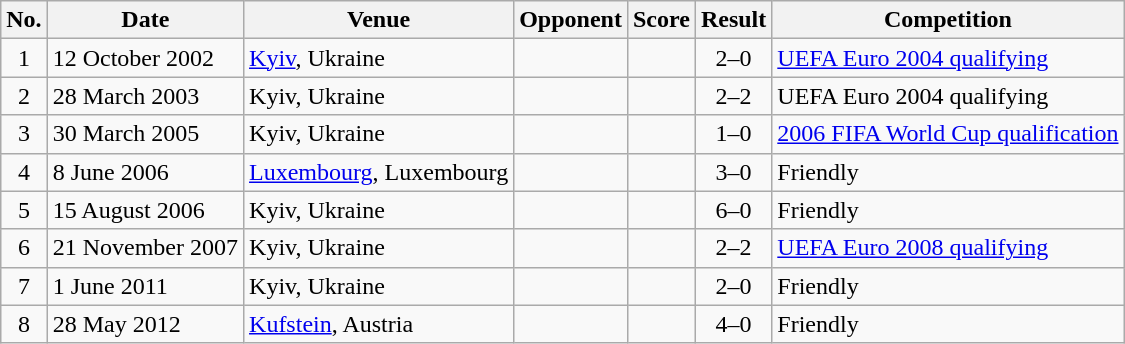<table class="wikitable sortable">
<tr>
<th scope="col">No.</th>
<th scope="col">Date</th>
<th scope="col">Venue</th>
<th scope="col">Opponent</th>
<th scope="col">Score</th>
<th scope="col">Result</th>
<th scope="col">Competition</th>
</tr>
<tr>
<td align="center">1</td>
<td>12 October 2002</td>
<td><a href='#'>Kyiv</a>, Ukraine</td>
<td></td>
<td></td>
<td align="center">2–0</td>
<td><a href='#'>UEFA Euro 2004 qualifying</a></td>
</tr>
<tr>
<td align="center">2</td>
<td>28 March 2003</td>
<td>Kyiv, Ukraine</td>
<td></td>
<td></td>
<td align="center">2–2</td>
<td>UEFA Euro 2004 qualifying</td>
</tr>
<tr>
<td align="center">3</td>
<td>30 March 2005</td>
<td>Kyiv, Ukraine</td>
<td></td>
<td></td>
<td align="center">1–0</td>
<td><a href='#'>2006 FIFA World Cup qualification</a></td>
</tr>
<tr>
<td align="center">4</td>
<td>8 June 2006</td>
<td><a href='#'>Luxembourg</a>, Luxembourg</td>
<td></td>
<td></td>
<td align="center">3–0</td>
<td>Friendly</td>
</tr>
<tr>
<td align="center">5</td>
<td>15 August 2006</td>
<td>Kyiv, Ukraine</td>
<td></td>
<td></td>
<td align="center">6–0</td>
<td>Friendly</td>
</tr>
<tr>
<td align="center">6</td>
<td>21 November 2007</td>
<td>Kyiv, Ukraine</td>
<td></td>
<td></td>
<td align="center">2–2</td>
<td><a href='#'>UEFA Euro 2008 qualifying</a></td>
</tr>
<tr>
<td align="center">7</td>
<td>1 June 2011</td>
<td>Kyiv, Ukraine</td>
<td></td>
<td></td>
<td align="center">2–0</td>
<td>Friendly</td>
</tr>
<tr>
<td align="center">8</td>
<td>28 May 2012</td>
<td><a href='#'>Kufstein</a>, Austria</td>
<td></td>
<td></td>
<td align="center">4–0</td>
<td>Friendly</td>
</tr>
</table>
